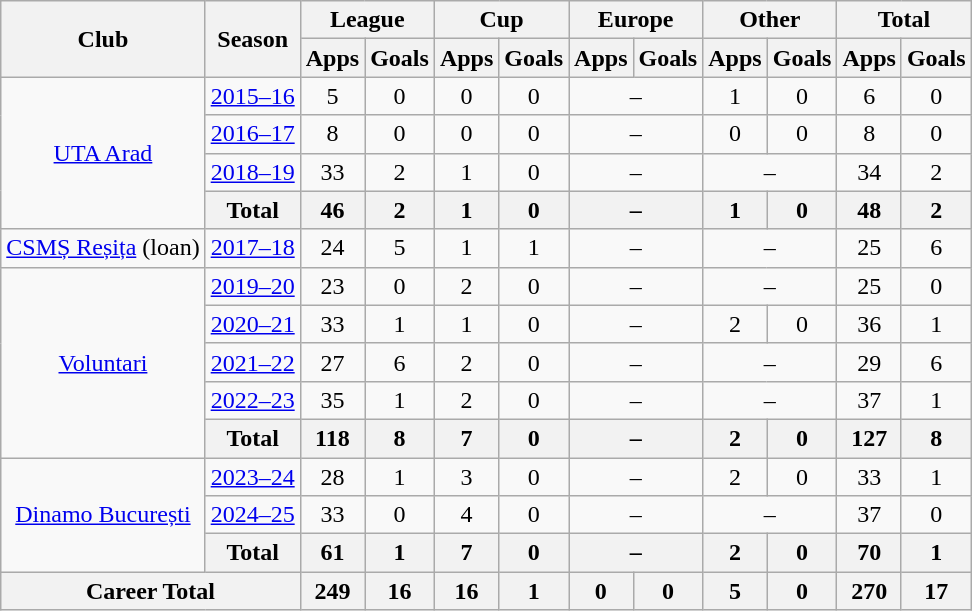<table class="wikitable" style="text-align:center">
<tr>
<th rowspan="2">Club</th>
<th rowspan="2">Season</th>
<th colspan="2">League</th>
<th colspan="2">Cup</th>
<th colspan="2">Europe</th>
<th colspan="2">Other</th>
<th colspan="2">Total</th>
</tr>
<tr>
<th>Apps</th>
<th>Goals</th>
<th>Apps</th>
<th>Goals</th>
<th>Apps</th>
<th>Goals</th>
<th>Apps</th>
<th>Goals</th>
<th>Apps</th>
<th>Goals</th>
</tr>
<tr>
<td rowspan="4"><a href='#'>UTA Arad</a></td>
<td><a href='#'>2015–16</a></td>
<td>5</td>
<td>0</td>
<td>0</td>
<td>0</td>
<td colspan="2">–</td>
<td>1</td>
<td>0</td>
<td>6</td>
<td>0</td>
</tr>
<tr>
<td><a href='#'>2016–17</a></td>
<td>8</td>
<td>0</td>
<td>0</td>
<td>0</td>
<td colspan="2">–</td>
<td>0</td>
<td>0</td>
<td>8</td>
<td>0</td>
</tr>
<tr>
<td><a href='#'>2018–19</a></td>
<td>33</td>
<td>2</td>
<td>1</td>
<td>0</td>
<td colspan="2">–</td>
<td colspan="2">–</td>
<td>34</td>
<td>2</td>
</tr>
<tr>
<th>Total</th>
<th>46</th>
<th>2</th>
<th>1</th>
<th>0</th>
<th colspan="2">–</th>
<th>1</th>
<th>0</th>
<th>48</th>
<th>2</th>
</tr>
<tr>
<td rowspan="1"><a href='#'>CSMȘ Reșița</a> (loan)</td>
<td><a href='#'>2017–18</a></td>
<td>24</td>
<td>5</td>
<td>1</td>
<td>1</td>
<td colspan="2">–</td>
<td colspan="2">–</td>
<td>25</td>
<td>6</td>
</tr>
<tr>
<td rowspan="5"><a href='#'>Voluntari</a></td>
<td><a href='#'>2019–20</a></td>
<td>23</td>
<td>0</td>
<td>2</td>
<td>0</td>
<td colspan="2">–</td>
<td colspan="2">–</td>
<td>25</td>
<td>0</td>
</tr>
<tr>
<td><a href='#'>2020–21</a></td>
<td>33</td>
<td>1</td>
<td>1</td>
<td>0</td>
<td colspan="2">–</td>
<td>2</td>
<td>0</td>
<td>36</td>
<td>1</td>
</tr>
<tr>
<td><a href='#'>2021–22</a></td>
<td>27</td>
<td>6</td>
<td>2</td>
<td>0</td>
<td colspan="2">–</td>
<td colspan="2">–</td>
<td>29</td>
<td>6</td>
</tr>
<tr>
<td><a href='#'>2022–23</a></td>
<td>35</td>
<td>1</td>
<td>2</td>
<td>0</td>
<td colspan="2">–</td>
<td colspan="2">–</td>
<td>37</td>
<td>1</td>
</tr>
<tr>
<th>Total</th>
<th>118</th>
<th>8</th>
<th>7</th>
<th>0</th>
<th colspan="2">–</th>
<th>2</th>
<th>0</th>
<th>127</th>
<th>8</th>
</tr>
<tr>
<td rowspan="3"><a href='#'>Dinamo București</a></td>
<td><a href='#'>2023–24</a></td>
<td>28</td>
<td>1</td>
<td>3</td>
<td>0</td>
<td colspan="2">–</td>
<td>2</td>
<td>0</td>
<td>33</td>
<td>1</td>
</tr>
<tr>
<td><a href='#'>2024–25</a></td>
<td>33</td>
<td>0</td>
<td>4</td>
<td>0</td>
<td colspan="2">–</td>
<td colspan="2">–</td>
<td>37</td>
<td>0</td>
</tr>
<tr>
<th>Total</th>
<th>61</th>
<th>1</th>
<th>7</th>
<th>0</th>
<th colspan="2">–</th>
<th>2</th>
<th>0</th>
<th>70</th>
<th>1</th>
</tr>
<tr>
<th colspan="2">Career Total</th>
<th>249</th>
<th>16</th>
<th>16</th>
<th>1</th>
<th>0</th>
<th>0</th>
<th>5</th>
<th>0</th>
<th>270</th>
<th>17</th>
</tr>
</table>
